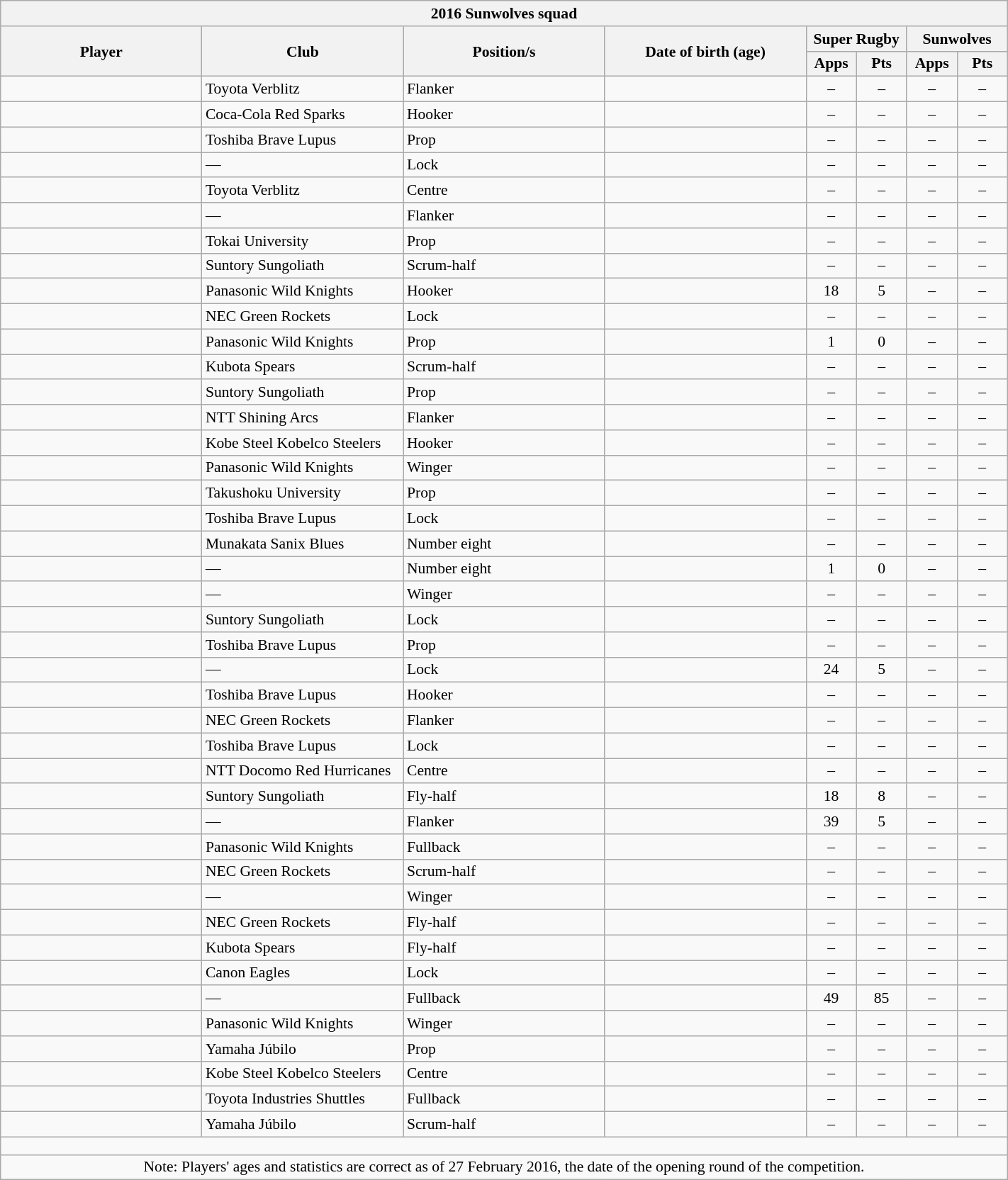<table class="wikitable sortable" style="text-align:left; font-size:90%; width:75%">
<tr>
<th colspan=100%>2016 Sunwolves squad</th>
</tr>
<tr>
<th style="width:20%;" rowspan=2>Player</th>
<th style="width:20%;" rowspan=2>Club</th>
<th style="width:20%;" rowspan=2>Position/s</th>
<th style="width:20%;" rowspan=2>Date of birth (age)</th>
<th colspan=2>Super Rugby</th>
<th colspan=2>Sunwolves</th>
</tr>
<tr>
<th style="width:5%;">Apps</th>
<th style="width:5%;">Pts</th>
<th style="width:5%;">Apps</th>
<th style="width:5%;">Pts<br></th>
</tr>
<tr>
<td> </td>
<td>Toyota Verblitz</td>
<td>Flanker</td>
<td></td>
<td style="text-align:center;">–</td>
<td style="text-align:center;">–</td>
<td style="text-align:center;">–</td>
<td style="text-align:center;">–</td>
</tr>
<tr>
<td> </td>
<td>Coca-Cola Red Sparks</td>
<td>Hooker</td>
<td></td>
<td style="text-align:center;">–</td>
<td style="text-align:center;">–</td>
<td style="text-align:center;">–</td>
<td style="text-align:center;">–</td>
</tr>
<tr>
<td> </td>
<td>Toshiba Brave Lupus</td>
<td>Prop</td>
<td></td>
<td style="text-align:center;">–</td>
<td style="text-align:center;">–</td>
<td style="text-align:center;">–</td>
<td style="text-align:center;">–</td>
</tr>
<tr>
<td> </td>
<td>—</td>
<td>Lock</td>
<td></td>
<td style="text-align:center;">–</td>
<td style="text-align:center;">–</td>
<td style="text-align:center;">–</td>
<td style="text-align:center;">–</td>
</tr>
<tr>
<td> </td>
<td>Toyota Verblitz</td>
<td>Centre</td>
<td></td>
<td style="text-align:center;">–</td>
<td style="text-align:center;">–</td>
<td style="text-align:center;">–</td>
<td style="text-align:center;">–</td>
</tr>
<tr>
<td> </td>
<td>—</td>
<td>Flanker</td>
<td></td>
<td style="text-align:center;">–</td>
<td style="text-align:center;">–</td>
<td style="text-align:center;">–</td>
<td style="text-align:center;">–</td>
</tr>
<tr>
<td> </td>
<td>Tokai University</td>
<td>Prop</td>
<td></td>
<td style="text-align:center;">–</td>
<td style="text-align:center;">–</td>
<td style="text-align:center;">–</td>
<td style="text-align:center;">–</td>
</tr>
<tr>
<td> </td>
<td>Suntory Sungoliath</td>
<td>Scrum-half</td>
<td></td>
<td style="text-align:center;">–</td>
<td style="text-align:center;">–</td>
<td style="text-align:center;">–</td>
<td style="text-align:center;">–</td>
</tr>
<tr>
<td> </td>
<td>Panasonic Wild Knights</td>
<td>Hooker</td>
<td></td>
<td style="text-align:center;">18</td>
<td style="text-align:center;">5</td>
<td style="text-align:center;">–</td>
<td style="text-align:center;">–</td>
</tr>
<tr>
<td> </td>
<td>NEC Green Rockets</td>
<td>Lock</td>
<td></td>
<td style="text-align:center;">–</td>
<td style="text-align:center;">–</td>
<td style="text-align:center;">–</td>
<td style="text-align:center;">–</td>
</tr>
<tr>
<td> </td>
<td>Panasonic Wild Knights</td>
<td>Prop</td>
<td></td>
<td style="text-align:center;">1</td>
<td style="text-align:center;">0</td>
<td style="text-align:center;">–</td>
<td style="text-align:center;">–</td>
</tr>
<tr>
<td> </td>
<td>Kubota Spears</td>
<td>Scrum-half</td>
<td></td>
<td style="text-align:center;">–</td>
<td style="text-align:center;">–</td>
<td style="text-align:center;">–</td>
<td style="text-align:center;">–</td>
</tr>
<tr>
<td> </td>
<td>Suntory Sungoliath</td>
<td>Prop</td>
<td></td>
<td style="text-align:center;">–</td>
<td style="text-align:center;">–</td>
<td style="text-align:center;">–</td>
<td style="text-align:center;">–</td>
</tr>
<tr>
<td> </td>
<td>NTT Shining Arcs</td>
<td>Flanker</td>
<td></td>
<td style="text-align:center;">–</td>
<td style="text-align:center;">–</td>
<td style="text-align:center;">–</td>
<td style="text-align:center;">–</td>
</tr>
<tr>
<td> </td>
<td>Kobe Steel Kobelco Steelers</td>
<td>Hooker</td>
<td></td>
<td style="text-align:center;">–</td>
<td style="text-align:center;">–</td>
<td style="text-align:center;">–</td>
<td style="text-align:center;">–</td>
</tr>
<tr>
<td> </td>
<td>Panasonic Wild Knights</td>
<td>Winger</td>
<td></td>
<td style="text-align:center;">–</td>
<td style="text-align:center;">–</td>
<td style="text-align:center;">–</td>
<td style="text-align:center;">–</td>
</tr>
<tr>
<td> </td>
<td>Takushoku University</td>
<td>Prop</td>
<td></td>
<td style="text-align:center;">–</td>
<td style="text-align:center;">–</td>
<td style="text-align:center;">–</td>
<td style="text-align:center;">–</td>
</tr>
<tr>
<td> </td>
<td>Toshiba Brave Lupus</td>
<td>Lock</td>
<td></td>
<td style="text-align:center;">–</td>
<td style="text-align:center;">–</td>
<td style="text-align:center;">–</td>
<td style="text-align:center;">–</td>
</tr>
<tr>
<td> </td>
<td>Munakata Sanix Blues</td>
<td>Number eight</td>
<td></td>
<td style="text-align:center;">–</td>
<td style="text-align:center;">–</td>
<td style="text-align:center;">–</td>
<td style="text-align:center;">–</td>
</tr>
<tr>
<td> </td>
<td>—</td>
<td>Number eight</td>
<td></td>
<td style="text-align:center;">1</td>
<td style="text-align:center;">0</td>
<td style="text-align:center;">–</td>
<td style="text-align:center;">–</td>
</tr>
<tr>
<td> </td>
<td>—</td>
<td>Winger</td>
<td></td>
<td style="text-align:center;">–</td>
<td style="text-align:center;">–</td>
<td style="text-align:center;">–</td>
<td style="text-align:center;">–</td>
</tr>
<tr>
<td> </td>
<td>Suntory Sungoliath</td>
<td>Lock</td>
<td></td>
<td style="text-align:center;">–</td>
<td style="text-align:center;">–</td>
<td style="text-align:center;">–</td>
<td style="text-align:center;">–</td>
</tr>
<tr>
<td> </td>
<td>Toshiba Brave Lupus</td>
<td>Prop</td>
<td></td>
<td style="text-align:center;">–</td>
<td style="text-align:center;">–</td>
<td style="text-align:center;">–</td>
<td style="text-align:center;">–</td>
</tr>
<tr>
<td> </td>
<td>—</td>
<td>Lock</td>
<td></td>
<td style="text-align:center;">24</td>
<td style="text-align:center;">5</td>
<td style="text-align:center;">–</td>
<td style="text-align:center;">–</td>
</tr>
<tr>
<td> </td>
<td>Toshiba Brave Lupus</td>
<td>Hooker</td>
<td></td>
<td style="text-align:center;">–</td>
<td style="text-align:center;">–</td>
<td style="text-align:center;">–</td>
<td style="text-align:center;">–</td>
</tr>
<tr>
<td> </td>
<td>NEC Green Rockets</td>
<td>Flanker</td>
<td></td>
<td style="text-align:center;">–</td>
<td style="text-align:center;">–</td>
<td style="text-align:center;">–</td>
<td style="text-align:center;">–</td>
</tr>
<tr>
<td> </td>
<td>Toshiba Brave Lupus</td>
<td>Lock</td>
<td></td>
<td style="text-align:center;">–</td>
<td style="text-align:center;">–</td>
<td style="text-align:center;">–</td>
<td style="text-align:center;">–</td>
</tr>
<tr>
<td> </td>
<td>NTT Docomo Red Hurricanes</td>
<td>Centre</td>
<td></td>
<td style="text-align:center;">–</td>
<td style="text-align:center;">–</td>
<td style="text-align:center;">–</td>
<td style="text-align:center;">–</td>
</tr>
<tr>
<td> </td>
<td>Suntory Sungoliath</td>
<td>Fly-half</td>
<td></td>
<td style="text-align:center;">18</td>
<td style="text-align:center;">8</td>
<td style="text-align:center;">–</td>
<td style="text-align:center;">–</td>
</tr>
<tr>
<td> </td>
<td>—</td>
<td>Flanker</td>
<td></td>
<td style="text-align:center;">39</td>
<td style="text-align:center;">5</td>
<td style="text-align:center;">–</td>
<td style="text-align:center;">–</td>
</tr>
<tr>
<td> </td>
<td>Panasonic Wild Knights</td>
<td>Fullback</td>
<td></td>
<td style="text-align:center;">–</td>
<td style="text-align:center;">–</td>
<td style="text-align:center;">–</td>
<td style="text-align:center;">–</td>
</tr>
<tr>
<td> </td>
<td>NEC Green Rockets</td>
<td>Scrum-half</td>
<td></td>
<td style="text-align:center;">–</td>
<td style="text-align:center;">–</td>
<td style="text-align:center;">–</td>
<td style="text-align:center;">–</td>
</tr>
<tr>
<td> </td>
<td>—</td>
<td>Winger</td>
<td></td>
<td style="text-align:center;">–</td>
<td style="text-align:center;">–</td>
<td style="text-align:center;">–</td>
<td style="text-align:center;">–</td>
</tr>
<tr>
<td> </td>
<td>NEC Green Rockets</td>
<td>Fly-half</td>
<td></td>
<td style="text-align:center;">–</td>
<td style="text-align:center;">–</td>
<td style="text-align:center;">–</td>
<td style="text-align:center;">–</td>
</tr>
<tr>
<td> </td>
<td>Kubota Spears</td>
<td>Fly-half</td>
<td></td>
<td style="text-align:center;">–</td>
<td style="text-align:center;">–</td>
<td style="text-align:center;">–</td>
<td style="text-align:center;">–</td>
</tr>
<tr>
<td> </td>
<td>Canon Eagles</td>
<td>Lock</td>
<td></td>
<td style="text-align:center;">–</td>
<td style="text-align:center;">–</td>
<td style="text-align:center;">–</td>
<td style="text-align:center;">–</td>
</tr>
<tr>
<td> </td>
<td>—</td>
<td>Fullback</td>
<td></td>
<td style="text-align:center;">49</td>
<td style="text-align:center;">85</td>
<td style="text-align:center;">–</td>
<td style="text-align:center;">–</td>
</tr>
<tr>
<td> </td>
<td>Panasonic Wild Knights</td>
<td>Winger</td>
<td></td>
<td style="text-align:center;">–</td>
<td style="text-align:center;">–</td>
<td style="text-align:center;">–</td>
<td style="text-align:center;">–</td>
</tr>
<tr>
<td> </td>
<td>Yamaha Júbilo</td>
<td>Prop</td>
<td></td>
<td style="text-align:center;">–</td>
<td style="text-align:center;">–</td>
<td style="text-align:center;">–</td>
<td style="text-align:center;">–</td>
</tr>
<tr>
<td> </td>
<td>Kobe Steel Kobelco Steelers</td>
<td>Centre</td>
<td></td>
<td style="text-align:center;">–</td>
<td style="text-align:center;">–</td>
<td style="text-align:center;">–</td>
<td style="text-align:center;">–</td>
</tr>
<tr>
<td> </td>
<td>Toyota Industries Shuttles</td>
<td>Fullback</td>
<td></td>
<td style="text-align:center;">–</td>
<td style="text-align:center;">–</td>
<td style="text-align:center;">–</td>
<td style="text-align:center;">–</td>
</tr>
<tr>
<td> </td>
<td>Yamaha Júbilo</td>
<td>Scrum-half</td>
<td></td>
<td style="text-align:center;">–</td>
<td style="text-align:center;">–</td>
<td style="text-align:center;">–</td>
<td style="text-align:center;">–</td>
</tr>
<tr>
<td colspan="100%" style="height: 10px;"></td>
</tr>
<tr>
<td colspan="100%" style="text-align:center;">Note: Players' ages and statistics are correct as of 27 February 2016, the date of the opening round of the competition.</td>
</tr>
</table>
